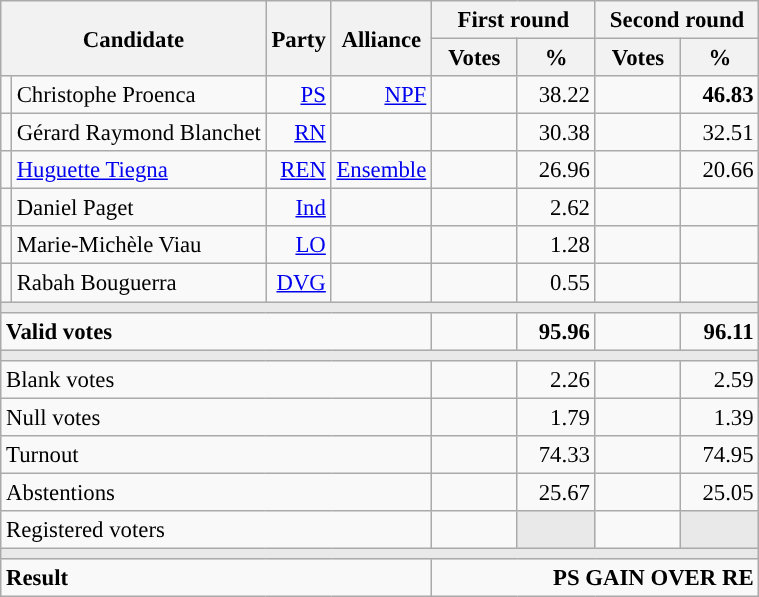<table class="wikitable" style="text-align:right;font-size:95%;">
<tr>
<th colspan="2" rowspan="2">Candidate</th>
<th colspan="1" rowspan="2">Party</th>
<th colspan="1" rowspan="2">Alliance</th>
<th colspan="2">First round</th>
<th colspan="2">Second round</th>
</tr>
<tr>
<th style="width:50px;">Votes</th>
<th style="width:45px;">%</th>
<th style="width:50px;">Votes</th>
<th style="width:45px;">%</th>
</tr>
<tr>
<td style="color:inherit;background:"></td>
<td style="text-align:left;">Christophe Proenca</td>
<td><a href='#'>PS</a></td>
<td><a href='#'>NPF</a></td>
<td></td>
<td>38.22</td>
<td><strong></strong></td>
<td><strong>46.83</strong></td>
</tr>
<tr>
<td style="color:inherit;background:"></td>
<td style="text-align:left;">Gérard Raymond Blanchet</td>
<td><a href='#'>RN</a></td>
<td></td>
<td></td>
<td>30.38</td>
<td></td>
<td>32.51</td>
</tr>
<tr>
<td style="color:inherit;background:"></td>
<td style="text-align:left;"><a href='#'>Huguette Tiegna</a></td>
<td><a href='#'>REN</a></td>
<td><a href='#'>Ensemble</a></td>
<td></td>
<td>26.96</td>
<td></td>
<td>20.66</td>
</tr>
<tr>
<td style="color:inherit;background:"></td>
<td style="text-align:left;">Daniel Paget</td>
<td><a href='#'>Ind</a></td>
<td></td>
<td></td>
<td>2.62</td>
<td></td>
<td></td>
</tr>
<tr>
<td style="color:inherit;background:"></td>
<td style="text-align:left;">Marie-Michèle Viau</td>
<td><a href='#'>LO</a></td>
<td></td>
<td></td>
<td>1.28</td>
<td></td>
<td></td>
</tr>
<tr>
<td style="color:inherit;background:"></td>
<td style="text-align:left;">Rabah Bouguerra</td>
<td><a href='#'>DVG</a></td>
<td></td>
<td></td>
<td>0.55</td>
<td></td>
<td></td>
</tr>
<tr>
<td colspan="8" style="background:#E9E9E9;"></td>
</tr>
<tr style="font-weight:bold;">
<td colspan="4" style="text-align:left;">Valid votes</td>
<td></td>
<td>95.96</td>
<td></td>
<td>96.11</td>
</tr>
<tr>
<td colspan="8" style="background:#E9E9E9;"></td>
</tr>
<tr>
<td colspan="4" style="text-align:left;">Blank votes</td>
<td></td>
<td>2.26</td>
<td></td>
<td>2.59</td>
</tr>
<tr>
<td colspan="4" style="text-align:left;">Null votes</td>
<td></td>
<td>1.79</td>
<td></td>
<td>1.39</td>
</tr>
<tr>
<td colspan="4" style="text-align:left;">Turnout</td>
<td></td>
<td>74.33</td>
<td></td>
<td>74.95</td>
</tr>
<tr>
<td colspan="4" style="text-align:left;">Abstentions</td>
<td></td>
<td>25.67</td>
<td></td>
<td>25.05</td>
</tr>
<tr>
<td colspan="4" style="text-align:left;">Registered voters</td>
<td></td>
<td style="background:#E9E9E9;"></td>
<td></td>
<td style="background:#E9E9E9;"></td>
</tr>
<tr>
<td colspan="8" style="background:#E9E9E9;"></td>
</tr>
<tr style="font-weight:bold">
<td colspan="4" style="text-align:left;">Result</td>
<td colspan="4" style="background-color:">PS GAIN OVER RE</td>
</tr>
</table>
